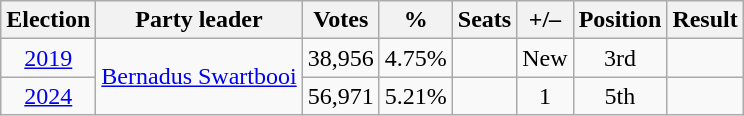<table class=wikitable style=text-align:center>
<tr>
<th>Election</th>
<th>Party leader</th>
<th>Votes</th>
<th><strong>%</strong></th>
<th>Seats</th>
<th>+/–</th>
<th>Position</th>
<th>Result</th>
</tr>
<tr>
<td><a href='#'>2019</a></td>
<td rowspan="2"><a href='#'>Bernadus Swartbooi</a></td>
<td>38,956</td>
<td>4.75%</td>
<td></td>
<td>New</td>
<td> 3rd</td>
<td></td>
</tr>
<tr>
<td><a href='#'>2024</a></td>
<td>56,971</td>
<td>5.21%</td>
<td></td>
<td> 1</td>
<td> 5th</td>
<td></td>
</tr>
</table>
